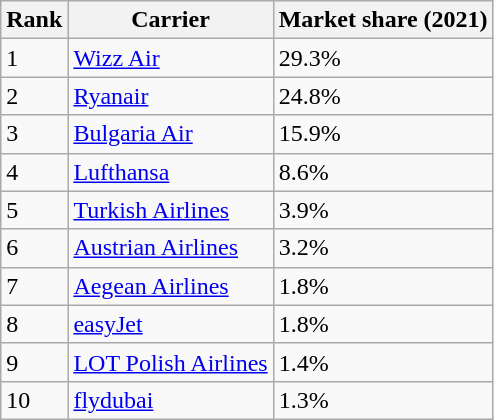<table class="wikitable sortable">
<tr>
<th>Rank</th>
<th>Carrier</th>
<th>Market share (2021)</th>
</tr>
<tr>
<td>1</td>
<td> <a href='#'>Wizz Air</a></td>
<td>29.3%</td>
</tr>
<tr>
<td>2</td>
<td> <a href='#'>Ryanair</a></td>
<td>24.8%</td>
</tr>
<tr>
<td>3</td>
<td> <a href='#'>Bulgaria Air</a></td>
<td>15.9%</td>
</tr>
<tr>
<td>4</td>
<td> <a href='#'>Lufthansa</a></td>
<td>8.6%</td>
</tr>
<tr>
<td>5</td>
<td> <a href='#'>Turkish Airlines</a></td>
<td>3.9%</td>
</tr>
<tr>
<td>6</td>
<td> <a href='#'>Austrian Airlines</a></td>
<td>3.2%</td>
</tr>
<tr>
<td>7</td>
<td> <a href='#'>Aegean Airlines</a></td>
<td>1.8%</td>
</tr>
<tr>
<td>8</td>
<td> <a href='#'>easyJet</a></td>
<td>1.8%</td>
</tr>
<tr>
<td>9</td>
<td> <a href='#'>LOT Polish Airlines</a></td>
<td>1.4%</td>
</tr>
<tr>
<td>10</td>
<td> <a href='#'>flydubai</a></td>
<td>1.3%</td>
</tr>
</table>
